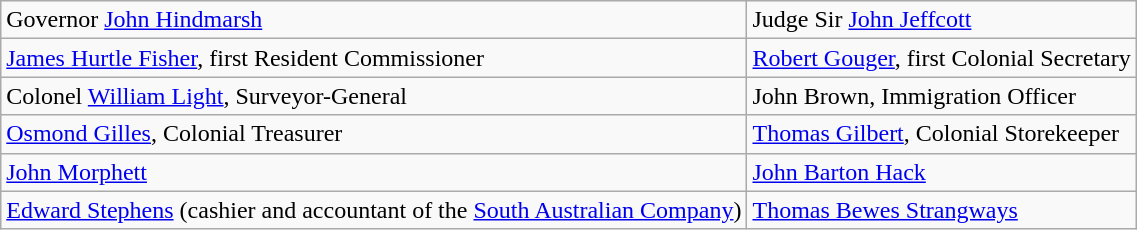<table class="wikitable">
<tr>
<td>Governor <a href='#'>John Hindmarsh</a></td>
<td>Judge Sir <a href='#'>John Jeffcott</a></td>
</tr>
<tr>
<td><a href='#'>James Hurtle Fisher</a>, first Resident Commissioner</td>
<td><a href='#'>Robert Gouger</a>, first Colonial Secretary</td>
</tr>
<tr>
<td>Colonel <a href='#'>William Light</a>, Surveyor-General</td>
<td>John Brown, Immigration Officer</td>
</tr>
<tr>
<td><a href='#'>Osmond Gilles</a>, Colonial Treasurer</td>
<td><a href='#'>Thomas Gilbert</a>, Colonial Storekeeper</td>
</tr>
<tr>
<td><a href='#'>John Morphett</a></td>
<td><a href='#'>John Barton Hack</a></td>
</tr>
<tr>
<td><a href='#'>Edward Stephens</a> (cashier and accountant of the <a href='#'>South Australian Company</a>)</td>
<td><a href='#'>Thomas Bewes Strangways</a></td>
</tr>
</table>
